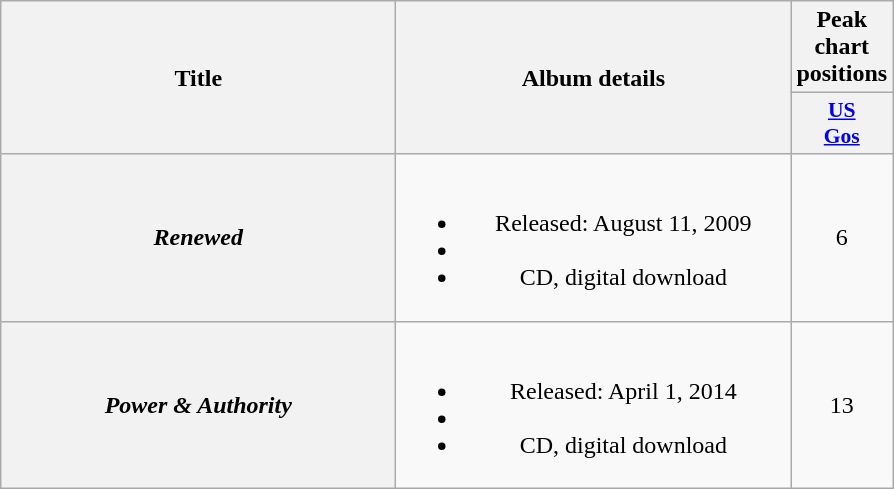<table class="wikitable plainrowheaders" style="text-align:center;">
<tr>
<th scope="col" rowspan="2" style="width:16em;">Title</th>
<th scope="col" rowspan="2" style="width:16em;">Album details</th>
<th scope="col" colspan="3">Peak chart positions</th>
</tr>
<tr>
<th style="width:3em; font-size:90%"><a href='#'>US<br>Gos</a></th>
</tr>
<tr>
<th scope="row"><em>Renewed</em></th>
<td><br><ul><li>Released: August 11, 2009</li><li></li><li>CD, digital download</li></ul></td>
<td>6</td>
</tr>
<tr>
<th scope="row"><em>Power & Authority</em></th>
<td><br><ul><li>Released: April 1, 2014</li><li></li><li>CD, digital download</li></ul></td>
<td>13</td>
</tr>
</table>
